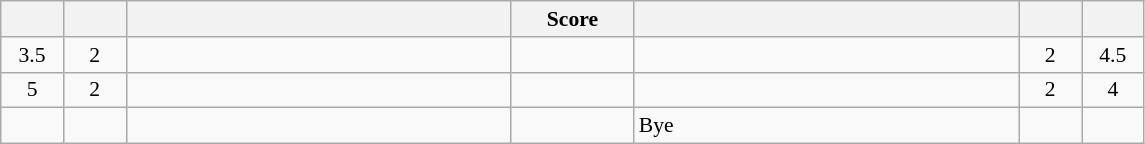<table class="wikitable" style="text-align: center; font-size:90%" |>
<tr>
<th width="35"></th>
<th width="35"></th>
<th width="250"></th>
<th width="75">Score</th>
<th width="250"></th>
<th width="35"></th>
<th width="35"></th>
</tr>
<tr>
<td>3.5</td>
<td>2</td>
<td style="text-align:left;"></td>
<td></td>
<td style="text-align:left;"></td>
<td>2</td>
<td>4.5</td>
</tr>
<tr>
<td>5</td>
<td>2</td>
<td style="text-align:left;"></td>
<td></td>
<td style="text-align:left;"></td>
<td>2</td>
<td>4</td>
</tr>
<tr>
<td></td>
<td></td>
<td style="text-align:left;"></td>
<td></td>
<td style="text-align:left;">Bye</td>
<td></td>
<td></td>
</tr>
</table>
